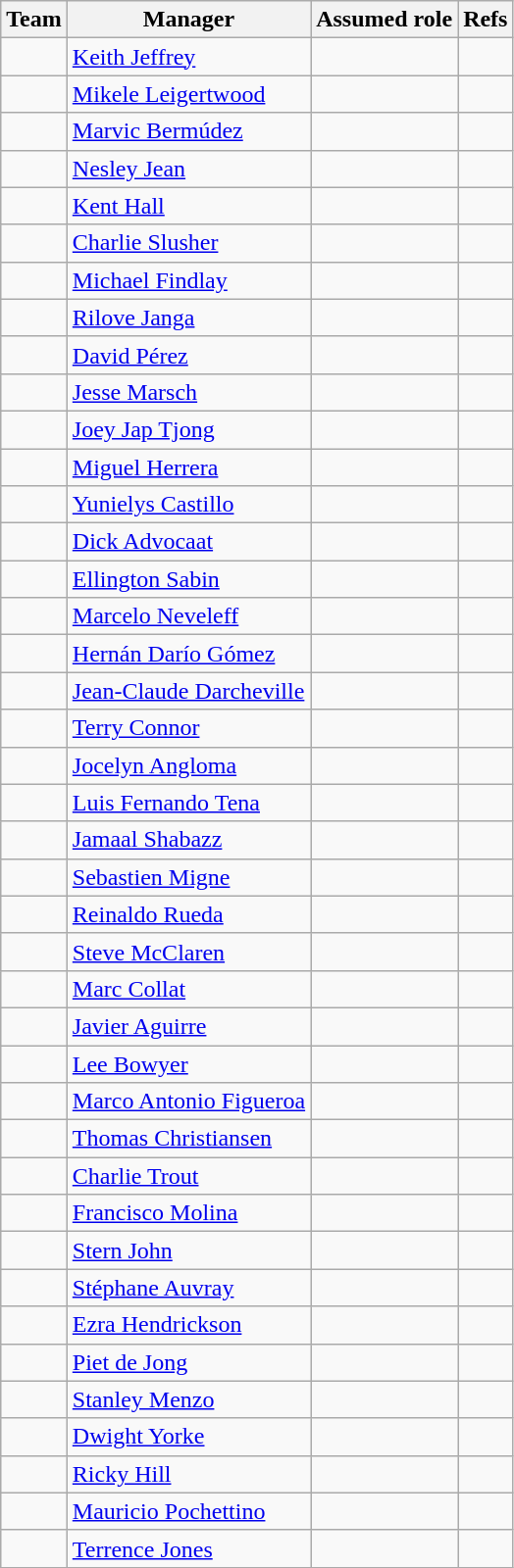<table class="wikitable sortable">
<tr>
<th>Team</th>
<th>Manager</th>
<th>Assumed role</th>
<th class=unsortable>Refs</th>
</tr>
<tr>
<td></td>
<td data-sort-value="Jeffrey"> <a href='#'>Keith Jeffrey</a></td>
<td></td>
<td align=center></td>
</tr>
<tr>
<td></td>
<td data-sort-value="Leigertwood"> <a href='#'>Mikele Leigertwood</a></td>
<td></td>
<td align=center></td>
</tr>
<tr>
<td></td>
<td data-sort-value="Bermudez"> <a href='#'>Marvic Bermúdez</a></td>
<td></td>
<td align=center></td>
</tr>
<tr>
<td></td>
<td data-sort-value="Jean"> <a href='#'>Nesley Jean</a></td>
<td></td>
<td align=center></td>
</tr>
<tr>
<td></td>
<td data-sort-value="Hall"> <a href='#'>Kent Hall</a></td>
<td></td>
<td align=center></td>
</tr>
<tr>
<td></td>
<td data-sort-value="Slusher"> <a href='#'>Charlie Slusher</a></td>
<td></td>
<td align=center></td>
</tr>
<tr>
<td></td>
<td data-sort-value="Findlay"> <a href='#'>Michael Findlay</a></td>
<td></td>
<td align=center></td>
</tr>
<tr>
<td></td>
<td data-sort-value="Janga"> <a href='#'>Rilove Janga</a></td>
<td></td>
<td align=center></td>
</tr>
<tr>
<td></td>
<td data-sort-value="Pérez"> <a href='#'>David Pérez</a></td>
<td></td>
<td align=center></td>
</tr>
<tr>
<td></td>
<td data-sort-value="Marsch"> <a href='#'>Jesse Marsch</a></td>
<td></td>
<td align=center></td>
</tr>
<tr>
<td></td>
<td data-sort-value="Jap Tjong"> <a href='#'>Joey Jap Tjong</a></td>
<td></td>
<td align=center></td>
</tr>
<tr>
<td></td>
<td data-sort-value="Herrera"> <a href='#'>Miguel Herrera</a></td>
<td></td>
<td></td>
</tr>
<tr>
<td></td>
<td data-sort-value="Castillo"> <a href='#'>Yunielys Castillo</a></td>
<td></td>
<td align=center></td>
</tr>
<tr>
<td></td>
<td data-sort-value="Advocaat"> <a href='#'>Dick Advocaat</a></td>
<td></td>
<td align=center></td>
</tr>
<tr>
<td></td>
<td data-sort-value="Sabin"> <a href='#'>Ellington Sabin</a></td>
<td></td>
<td align=center></td>
</tr>
<tr>
<td></td>
<td data-sort-value="Neveleff"> <a href='#'>Marcelo Neveleff</a></td>
<td></td>
<td align=center></td>
</tr>
<tr>
<td></td>
<td data-sort-value="Gómez"> <a href='#'>Hernán Darío Gómez</a></td>
<td></td>
<td align=center></td>
</tr>
<tr>
<td></td>
<td data-sort-value="Darcheville"> <a href='#'>Jean-Claude Darcheville</a></td>
<td></td>
<td align=center></td>
</tr>
<tr>
<td></td>
<td data-sort-value="Connor"> <a href='#'>Terry Connor</a></td>
<td></td>
<td align=center></td>
</tr>
<tr>
<td></td>
<td data-sort-value="Angloma"> <a href='#'>Jocelyn Angloma</a></td>
<td></td>
<td align=center></td>
</tr>
<tr>
<td></td>
<td data-sort-value="Tena"> <a href='#'>Luis Fernando Tena</a></td>
<td></td>
<td align=center></td>
</tr>
<tr>
<td></td>
<td data-sort-value="Shabazz"> <a href='#'>Jamaal Shabazz</a></td>
<td></td>
<td align=center></td>
</tr>
<tr>
<td></td>
<td data-sort-value="Migne"> <a href='#'>Sebastien Migne</a></td>
<td></td>
<td align=center></td>
</tr>
<tr>
<td></td>
<td data-sort-value="Rueda"> <a href='#'>Reinaldo Rueda</a></td>
<td></td>
<td align=center></td>
</tr>
<tr>
<td></td>
<td data-sort-value="McClaren"> <a href='#'>Steve McClaren</a></td>
<td></td>
<td align=center></td>
</tr>
<tr>
<td></td>
<td data-sort-value="Collat"> <a href='#'>Marc Collat</a></td>
<td></td>
<td align=center></td>
</tr>
<tr>
<td></td>
<td data-sort-value="Aguirre"> <a href='#'>Javier Aguirre</a></td>
<td></td>
<td align=center></td>
</tr>
<tr>
<td></td>
<td data-sort-value="Bowyer"> <a href='#'>Lee Bowyer</a></td>
<td></td>
<td align=center></td>
</tr>
<tr>
<td></td>
<td data-sort-value="Figueroa"> <a href='#'>Marco Antonio Figueroa</a></td>
<td></td>
<td align=center></td>
</tr>
<tr>
<td></td>
<td data-sort-value="Christiansen"> <a href='#'>Thomas Christiansen</a></td>
<td></td>
<td align=center></td>
</tr>
<tr>
<td></td>
<td data-sort-value="Trout"> <a href='#'>Charlie Trout</a></td>
<td></td>
<td align=center></td>
</tr>
<tr>
<td></td>
<td data-sort-value="Molina"> <a href='#'>Francisco Molina</a></td>
<td></td>
<td align=center></td>
</tr>
<tr>
<td></td>
<td data-sort-value="John"> <a href='#'>Stern John</a></td>
<td></td>
<td align=center></td>
</tr>
<tr>
<td></td>
<td data-sort-value="Auvray"> <a href='#'>Stéphane Auvray</a></td>
<td></td>
<td align=center></td>
</tr>
<tr>
<td></td>
<td data-sort-value="Hendrickson"> <a href='#'>Ezra Hendrickson</a></td>
<td></td>
<td align=center></td>
</tr>
<tr>
<td></td>
<td data-sort-value="Jong"> <a href='#'>Piet de Jong</a></td>
<td></td>
<td align=center></td>
</tr>
<tr>
<td></td>
<td data-sort-value="Menzo"> <a href='#'>Stanley Menzo</a></td>
<td></td>
<td align=center></td>
</tr>
<tr>
<td></td>
<td data-sort-value="Yorke"> <a href='#'>Dwight Yorke</a></td>
<td></td>
<td align=center></td>
</tr>
<tr>
<td></td>
<td data-sort-value="Hill"> <a href='#'>Ricky Hill</a></td>
<td></td>
<td align=center></td>
</tr>
<tr>
<td></td>
<td data-sort-value="Pochettino"> <a href='#'>Mauricio Pochettino</a></td>
<td></td>
<td align=center></td>
</tr>
<tr>
<td data-sort-value="United States Virgin Islands"></td>
<td data-sort-value="Jones"> <a href='#'>Terrence Jones</a></td>
<td></td>
<td align=center></td>
</tr>
</table>
